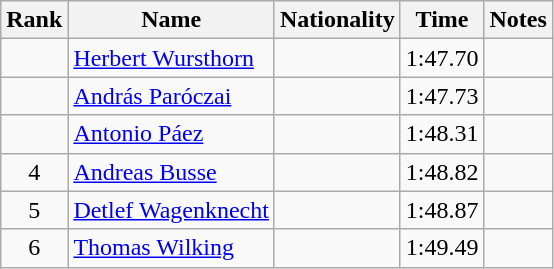<table class="wikitable sortable" style="text-align:center">
<tr>
<th>Rank</th>
<th>Name</th>
<th>Nationality</th>
<th>Time</th>
<th>Notes</th>
</tr>
<tr>
<td></td>
<td align="left"><a href='#'>Herbert Wursthorn</a></td>
<td align=left></td>
<td>1:47.70</td>
<td></td>
</tr>
<tr>
<td></td>
<td align="left"><a href='#'>András Paróczai</a></td>
<td align=left></td>
<td>1:47.73</td>
<td></td>
</tr>
<tr>
<td></td>
<td align="left"><a href='#'>Antonio Páez</a></td>
<td align=left></td>
<td>1:48.31</td>
<td></td>
</tr>
<tr>
<td>4</td>
<td align="left"><a href='#'>Andreas Busse</a></td>
<td align=left></td>
<td>1:48.82</td>
<td></td>
</tr>
<tr>
<td>5</td>
<td align="left"><a href='#'>Detlef Wagenknecht</a></td>
<td align=left></td>
<td>1:48.87</td>
<td></td>
</tr>
<tr>
<td>6</td>
<td align="left"><a href='#'>Thomas Wilking</a></td>
<td align=left></td>
<td>1:49.49</td>
<td></td>
</tr>
</table>
